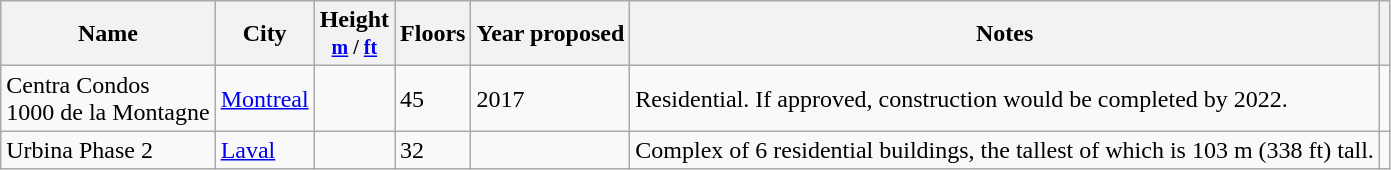<table class="wikitable sortable">
<tr>
<th>Name</th>
<th>City</th>
<th>Height<br><small><a href='#'>m</a> / <a href='#'>ft</a> </small></th>
<th>Floors</th>
<th>Year proposed</th>
<th class="unsortable">Notes</th>
<th class="unsortable"></th>
</tr>
<tr>
<td>Centra Condos<br>1000 de la Montagne</td>
<td><a href='#'>Montreal</a></td>
<td></td>
<td>45</td>
<td>2017</td>
<td>Residential. If approved, construction would be completed by 2022.</td>
<td></td>
</tr>
<tr>
<td>Urbina Phase 2</td>
<td><a href='#'>Laval</a></td>
<td></td>
<td>32</td>
<td></td>
<td>Complex of 6 residential buildings, the tallest of which is 103 m (338 ft) tall.</td>
<td></td>
</tr>
</table>
